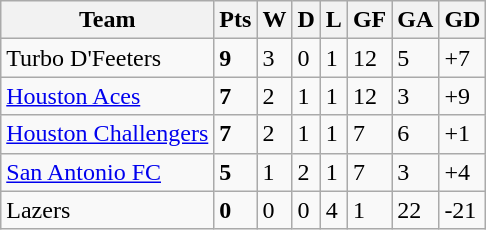<table class="wikitable">
<tr>
<th>Team</th>
<th>Pts</th>
<th>W</th>
<th>D</th>
<th>L</th>
<th>GF</th>
<th>GA</th>
<th>GD</th>
</tr>
<tr>
<td>Turbo D'Feeters</td>
<td><strong>9</strong></td>
<td>3</td>
<td>0</td>
<td>1</td>
<td>12</td>
<td>5</td>
<td>+7</td>
</tr>
<tr>
<td><a href='#'>Houston Aces</a></td>
<td><strong>7</strong></td>
<td>2</td>
<td>1</td>
<td>1</td>
<td>12</td>
<td>3</td>
<td>+9</td>
</tr>
<tr>
<td><a href='#'>Houston Challengers</a></td>
<td><strong>7</strong></td>
<td>2</td>
<td>1</td>
<td>1</td>
<td>7</td>
<td>6</td>
<td>+1</td>
</tr>
<tr>
<td><a href='#'>San Antonio FC</a></td>
<td><strong>5</strong></td>
<td>1</td>
<td>2</td>
<td>1</td>
<td>7</td>
<td>3</td>
<td>+4</td>
</tr>
<tr>
<td>Lazers</td>
<td><strong>0</strong></td>
<td>0</td>
<td>0</td>
<td>4</td>
<td>1</td>
<td>22</td>
<td>-21</td>
</tr>
</table>
